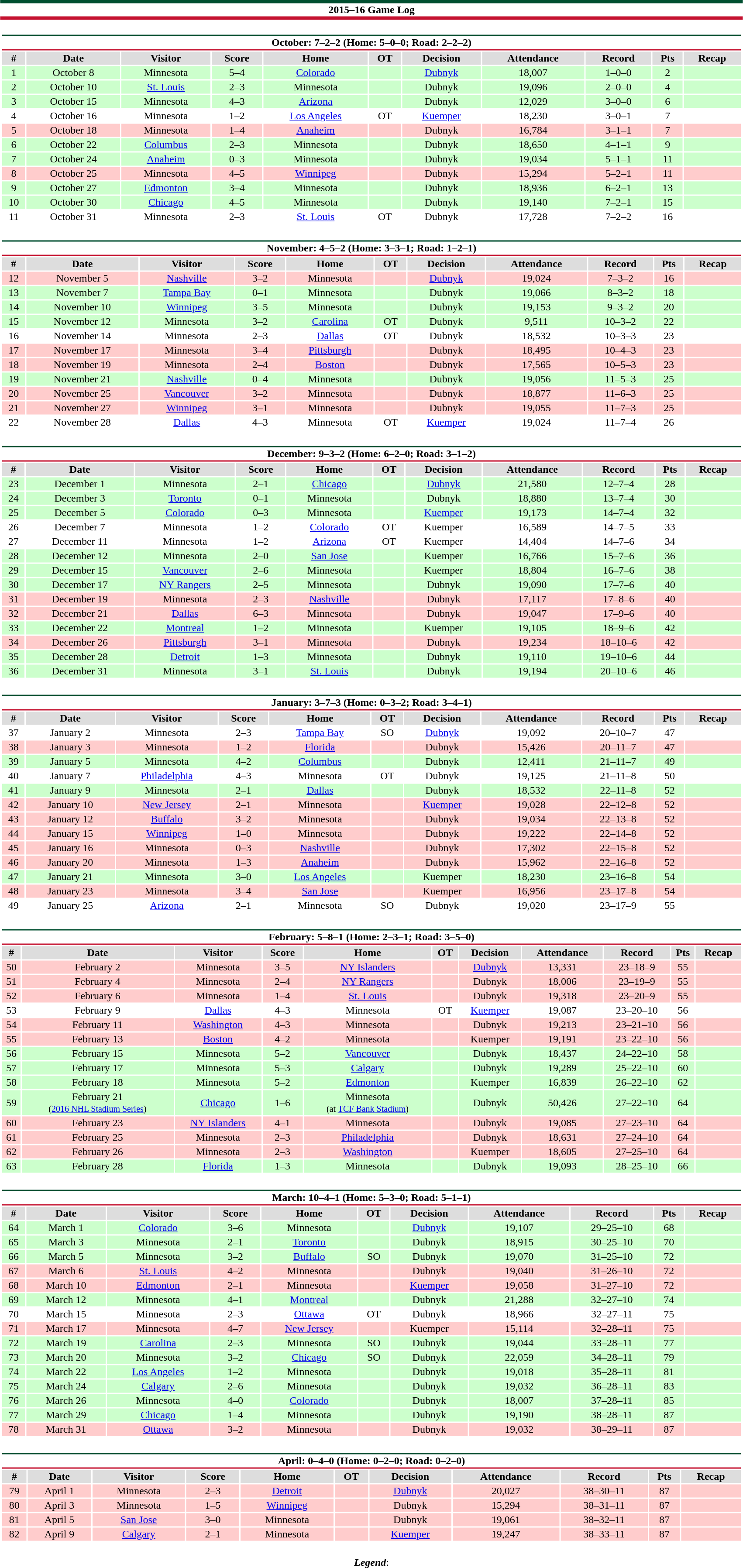<table class="toccolours" style="width:90%; clear:both; margin:1.5em auto; text-align:center;">
<tr>
<th colspan="11" style="background:#fff; border-top:#004F30 5px solid; border-bottom:#C51230 5px solid;">2015–16 Game Log</th>
</tr>
<tr>
<td colspan=11><br><table class="toccolours collapsible collapsed" style="width:100%;">
<tr>
<th colspan="11" style="background:#fff; border-top:#004F30 2px solid; border-bottom:#C51230 2px solid;">October: 7–2–2 (Home: 5–0–0; Road: 2–2–2)</th>
</tr>
<tr style="text-align:center; background:#ddd;">
<th>#</th>
<th>Date</th>
<th>Visitor</th>
<th>Score</th>
<th>Home</th>
<th>OT</th>
<th>Decision</th>
<th>Attendance</th>
<th>Record</th>
<th>Pts</th>
<th>Recap</th>
</tr>
<tr style="background:#cfc;">
<td>1</td>
<td>October 8</td>
<td>Minnesota</td>
<td>5–4</td>
<td><a href='#'>Colorado</a></td>
<td></td>
<td><a href='#'>Dubnyk</a></td>
<td>18,007</td>
<td>1–0–0</td>
<td>2</td>
<td></td>
</tr>
<tr style="background:#cfc;">
<td>2</td>
<td>October 10</td>
<td><a href='#'>St. Louis</a></td>
<td>2–3</td>
<td>Minnesota</td>
<td></td>
<td>Dubnyk</td>
<td>19,096</td>
<td>2–0–0</td>
<td>4</td>
<td></td>
</tr>
<tr style="background:#cfc;">
<td>3</td>
<td>October 15</td>
<td>Minnesota</td>
<td>4–3</td>
<td><a href='#'>Arizona</a></td>
<td></td>
<td>Dubnyk</td>
<td>12,029</td>
<td>3–0–0</td>
<td>6</td>
<td></td>
</tr>
<tr style="background:#fff;">
<td>4</td>
<td>October 16</td>
<td>Minnesota</td>
<td>1–2</td>
<td><a href='#'>Los Angeles</a></td>
<td>OT</td>
<td><a href='#'>Kuemper</a></td>
<td>18,230</td>
<td>3–0–1</td>
<td>7</td>
<td></td>
</tr>
<tr style="background:#fcc;">
<td>5</td>
<td>October 18</td>
<td>Minnesota</td>
<td>1–4</td>
<td><a href='#'>Anaheim</a></td>
<td></td>
<td>Dubnyk</td>
<td>16,784</td>
<td>3–1–1</td>
<td>7</td>
<td></td>
</tr>
<tr style="background:#cfc;">
<td>6</td>
<td>October 22</td>
<td><a href='#'>Columbus</a></td>
<td>2–3</td>
<td>Minnesota</td>
<td></td>
<td>Dubnyk</td>
<td>18,650</td>
<td>4–1–1</td>
<td>9</td>
<td></td>
</tr>
<tr style="background:#cfc;">
<td>7</td>
<td>October 24</td>
<td><a href='#'>Anaheim</a></td>
<td>0–3</td>
<td>Minnesota</td>
<td></td>
<td>Dubnyk</td>
<td>19,034</td>
<td>5–1–1</td>
<td>11</td>
<td></td>
</tr>
<tr style="background:#fcc;">
<td>8</td>
<td>October 25</td>
<td>Minnesota</td>
<td>4–5</td>
<td><a href='#'>Winnipeg</a></td>
<td></td>
<td>Dubnyk</td>
<td>15,294</td>
<td>5–2–1</td>
<td>11</td>
<td></td>
</tr>
<tr style="background:#cfc;">
<td>9</td>
<td>October 27</td>
<td><a href='#'>Edmonton</a></td>
<td>3–4</td>
<td>Minnesota</td>
<td></td>
<td>Dubnyk</td>
<td>18,936</td>
<td>6–2–1</td>
<td>13</td>
<td></td>
</tr>
<tr style="background:#cfc;">
<td>10</td>
<td>October 30</td>
<td><a href='#'>Chicago</a></td>
<td>4–5</td>
<td>Minnesota</td>
<td></td>
<td>Dubnyk</td>
<td>19,140</td>
<td>7–2–1</td>
<td>15</td>
<td></td>
</tr>
<tr style="background:#fff;">
<td>11</td>
<td>October 31</td>
<td>Minnesota</td>
<td>2–3</td>
<td><a href='#'>St. Louis</a></td>
<td>OT</td>
<td>Dubnyk</td>
<td>17,728</td>
<td>7–2–2</td>
<td>16</td>
<td></td>
</tr>
</table>
</td>
</tr>
<tr>
<td colspan=11><br><table class="toccolours collapsible collapsed" style="width:100%;">
<tr>
<th colspan="11" style="background:#fff; border-top:#004F30 2px solid; border-bottom:#C51230 2px solid;">November: 4–5–2 (Home: 3–3–1; Road: 1–2–1)</th>
</tr>
<tr style="text-align:center; background:#ddd;">
<th>#</th>
<th>Date</th>
<th>Visitor</th>
<th>Score</th>
<th>Home</th>
<th>OT</th>
<th>Decision</th>
<th>Attendance</th>
<th>Record</th>
<th>Pts</th>
<th>Recap</th>
</tr>
<tr style="background:#fcc;">
<td>12</td>
<td>November 5</td>
<td><a href='#'>Nashville</a></td>
<td>3–2</td>
<td>Minnesota</td>
<td></td>
<td><a href='#'>Dubnyk</a></td>
<td>19,024</td>
<td>7–3–2</td>
<td>16</td>
<td></td>
</tr>
<tr style="background:#cfc;">
<td>13</td>
<td>November 7</td>
<td><a href='#'>Tampa Bay</a></td>
<td>0–1</td>
<td>Minnesota</td>
<td></td>
<td>Dubnyk</td>
<td>19,066</td>
<td>8–3–2</td>
<td>18</td>
<td></td>
</tr>
<tr style="background:#cfc;">
<td>14</td>
<td>November 10</td>
<td><a href='#'>Winnipeg</a></td>
<td>3–5</td>
<td>Minnesota</td>
<td></td>
<td>Dubnyk</td>
<td>19,153</td>
<td>9–3–2</td>
<td>20</td>
<td></td>
</tr>
<tr style="background:#cfc;">
<td>15</td>
<td>November 12</td>
<td>Minnesota</td>
<td>3–2</td>
<td><a href='#'>Carolina</a></td>
<td>OT</td>
<td>Dubnyk</td>
<td>9,511</td>
<td>10–3–2</td>
<td>22</td>
<td></td>
</tr>
<tr style="background:#fff;">
<td>16</td>
<td>November 14</td>
<td>Minnesota</td>
<td>2–3</td>
<td><a href='#'>Dallas</a></td>
<td>OT</td>
<td>Dubnyk</td>
<td>18,532</td>
<td>10–3–3</td>
<td>23</td>
<td></td>
</tr>
<tr style="background:#fcc;">
<td>17</td>
<td>November 17</td>
<td>Minnesota</td>
<td>3–4</td>
<td><a href='#'>Pittsburgh</a></td>
<td></td>
<td>Dubnyk</td>
<td>18,495</td>
<td>10–4–3</td>
<td>23</td>
<td></td>
</tr>
<tr style="background:#fcc;">
<td>18</td>
<td>November 19</td>
<td>Minnesota</td>
<td>2–4</td>
<td><a href='#'>Boston</a></td>
<td></td>
<td>Dubnyk</td>
<td>17,565</td>
<td>10–5–3</td>
<td>23</td>
<td></td>
</tr>
<tr style="background:#cfc;">
<td>19</td>
<td>November 21</td>
<td><a href='#'>Nashville</a></td>
<td>0–4</td>
<td>Minnesota</td>
<td></td>
<td>Dubnyk</td>
<td>19,056</td>
<td>11–5–3</td>
<td>25</td>
<td></td>
</tr>
<tr style="background:#fcc;">
<td>20</td>
<td>November 25</td>
<td><a href='#'>Vancouver</a></td>
<td>3–2</td>
<td>Minnesota</td>
<td></td>
<td>Dubnyk</td>
<td>18,877</td>
<td>11–6–3</td>
<td>25</td>
<td></td>
</tr>
<tr style="background:#fcc;">
<td>21</td>
<td>November 27</td>
<td><a href='#'>Winnipeg</a></td>
<td>3–1</td>
<td>Minnesota</td>
<td></td>
<td>Dubnyk</td>
<td>19,055</td>
<td>11–7–3</td>
<td>25</td>
<td></td>
</tr>
<tr style="background:#fff;">
<td>22</td>
<td>November 28</td>
<td><a href='#'>Dallas</a></td>
<td>4–3</td>
<td>Minnesota</td>
<td>OT</td>
<td><a href='#'>Kuemper</a></td>
<td>19,024</td>
<td>11–7–4</td>
<td>26</td>
<td></td>
</tr>
</table>
</td>
</tr>
<tr>
<td colspan=11><br><table class="toccolours collapsible collapsed" style="width:100%;">
<tr>
<th colspan="11" style="background:#fff; border-top:#004F30 2px solid; border-bottom:#C51230 2px solid;">December: 9–3–2 (Home: 6–2–0; Road: 3–1–2)</th>
</tr>
<tr style="text-align:center; background:#ddd;">
<th>#</th>
<th>Date</th>
<th>Visitor</th>
<th>Score</th>
<th>Home</th>
<th>OT</th>
<th>Decision</th>
<th>Attendance</th>
<th>Record</th>
<th>Pts</th>
<th>Recap</th>
</tr>
<tr style="background:#cfc;">
<td>23</td>
<td>December 1</td>
<td>Minnesota</td>
<td>2–1</td>
<td><a href='#'>Chicago</a></td>
<td></td>
<td><a href='#'>Dubnyk</a></td>
<td>21,580</td>
<td>12–7–4</td>
<td>28</td>
<td></td>
</tr>
<tr style="background:#cfc;">
<td>24</td>
<td>December 3</td>
<td><a href='#'>Toronto</a></td>
<td>0–1</td>
<td>Minnesota</td>
<td></td>
<td>Dubnyk</td>
<td>18,880</td>
<td>13–7–4</td>
<td>30</td>
<td></td>
</tr>
<tr style="background:#cfc;">
<td>25</td>
<td>December 5</td>
<td><a href='#'>Colorado</a></td>
<td>0–3</td>
<td>Minnesota</td>
<td></td>
<td><a href='#'>Kuemper</a></td>
<td>19,173</td>
<td>14–7–4</td>
<td>32</td>
<td></td>
</tr>
<tr style="background:#fff;">
<td>26</td>
<td>December 7</td>
<td>Minnesota</td>
<td>1–2</td>
<td><a href='#'>Colorado</a></td>
<td>OT</td>
<td>Kuemper</td>
<td>16,589</td>
<td>14–7–5</td>
<td>33</td>
<td></td>
</tr>
<tr style="background:#fff;">
<td>27</td>
<td>December 11</td>
<td>Minnesota</td>
<td>1–2</td>
<td><a href='#'>Arizona</a></td>
<td>OT</td>
<td>Kuemper</td>
<td>14,404</td>
<td>14–7–6</td>
<td>34</td>
<td></td>
</tr>
<tr style="background:#cfc;">
<td>28</td>
<td>December 12</td>
<td>Minnesota</td>
<td>2–0</td>
<td><a href='#'>San Jose</a></td>
<td></td>
<td>Kuemper</td>
<td>16,766</td>
<td>15–7–6</td>
<td>36</td>
<td></td>
</tr>
<tr style="background:#cfc;">
<td>29</td>
<td>December 15</td>
<td><a href='#'>Vancouver</a></td>
<td>2–6</td>
<td>Minnesota</td>
<td></td>
<td>Kuemper</td>
<td>18,804</td>
<td>16–7–6</td>
<td>38</td>
<td></td>
</tr>
<tr style="background:#cfc;">
<td>30</td>
<td>December 17</td>
<td><a href='#'>NY Rangers</a></td>
<td>2–5</td>
<td>Minnesota</td>
<td></td>
<td>Dubnyk</td>
<td>19,090</td>
<td>17–7–6</td>
<td>40</td>
<td></td>
</tr>
<tr style="background:#fcc;">
<td>31</td>
<td>December 19</td>
<td>Minnesota</td>
<td>2–3</td>
<td><a href='#'>Nashville</a></td>
<td></td>
<td>Dubnyk</td>
<td>17,117</td>
<td>17–8–6</td>
<td>40</td>
<td></td>
</tr>
<tr style="background:#fcc;">
<td>32</td>
<td>December 21</td>
<td><a href='#'>Dallas</a></td>
<td>6–3</td>
<td>Minnesota</td>
<td></td>
<td>Dubnyk</td>
<td>19,047</td>
<td>17–9–6</td>
<td>40</td>
<td></td>
</tr>
<tr style="background:#cfc;">
<td>33</td>
<td>December 22</td>
<td><a href='#'>Montreal</a></td>
<td>1–2</td>
<td>Minnesota</td>
<td></td>
<td>Kuemper</td>
<td>19,105</td>
<td>18–9–6</td>
<td>42</td>
<td></td>
</tr>
<tr style="background:#fcc;">
<td>34</td>
<td>December 26</td>
<td><a href='#'>Pittsburgh</a></td>
<td>3–1</td>
<td>Minnesota</td>
<td></td>
<td>Dubnyk</td>
<td>19,234</td>
<td>18–10–6</td>
<td>42</td>
<td></td>
</tr>
<tr style="background:#cfc;">
<td>35</td>
<td>December 28</td>
<td><a href='#'>Detroit</a></td>
<td>1–3</td>
<td>Minnesota</td>
<td></td>
<td>Dubnyk</td>
<td>19,110</td>
<td>19–10–6</td>
<td>44</td>
<td></td>
</tr>
<tr style="background:#cfc;">
<td>36</td>
<td>December 31</td>
<td>Minnesota</td>
<td>3–1</td>
<td><a href='#'>St. Louis</a></td>
<td></td>
<td>Dubnyk</td>
<td>19,194</td>
<td>20–10–6</td>
<td>46</td>
<td></td>
</tr>
</table>
</td>
</tr>
<tr>
<td colspan=11><br><table class="toccolours collapsible collapsed" style="width:100%;">
<tr>
<th colspan="11" style="background:#fff; border-top:#004F30 2px solid; border-bottom:#C51230 2px solid;">January: 3–7–3 (Home: 0–3–2; Road: 3–4–1)</th>
</tr>
<tr style="text-align:center; background:#ddd;">
<th>#</th>
<th>Date</th>
<th>Visitor</th>
<th>Score</th>
<th>Home</th>
<th>OT</th>
<th>Decision</th>
<th>Attendance</th>
<th>Record</th>
<th>Pts</th>
<th>Recap</th>
</tr>
<tr style="background:#fff;">
<td>37</td>
<td>January 2</td>
<td>Minnesota</td>
<td>2–3</td>
<td><a href='#'>Tampa Bay</a></td>
<td>SO</td>
<td><a href='#'>Dubnyk</a></td>
<td>19,092</td>
<td>20–10–7</td>
<td>47</td>
<td></td>
</tr>
<tr style="background:#fcc;">
<td>38</td>
<td>January 3</td>
<td>Minnesota</td>
<td>1–2</td>
<td><a href='#'>Florida</a></td>
<td></td>
<td>Dubnyk</td>
<td>15,426</td>
<td>20–11–7</td>
<td>47</td>
<td></td>
</tr>
<tr style="background:#cfc;">
<td>39</td>
<td>January 5</td>
<td>Minnesota</td>
<td>4–2</td>
<td><a href='#'>Columbus</a></td>
<td></td>
<td>Dubnyk</td>
<td>12,411</td>
<td>21–11–7</td>
<td>49</td>
<td></td>
</tr>
<tr style="background:#fff;">
<td>40</td>
<td>January 7</td>
<td><a href='#'>Philadelphia</a></td>
<td>4–3</td>
<td>Minnesota</td>
<td>OT</td>
<td>Dubnyk</td>
<td>19,125</td>
<td>21–11–8</td>
<td>50</td>
<td></td>
</tr>
<tr style="background:#cfc;">
<td>41</td>
<td>January 9</td>
<td>Minnesota</td>
<td>2–1</td>
<td><a href='#'>Dallas</a></td>
<td></td>
<td>Dubnyk</td>
<td>18,532</td>
<td>22–11–8</td>
<td>52</td>
<td></td>
</tr>
<tr style="background:#fcc;">
<td>42</td>
<td>January 10</td>
<td><a href='#'>New Jersey</a></td>
<td>2–1</td>
<td>Minnesota</td>
<td></td>
<td><a href='#'>Kuemper</a></td>
<td>19,028</td>
<td>22–12–8</td>
<td>52</td>
<td></td>
</tr>
<tr style="background:#fcc;">
<td>43</td>
<td>January 12</td>
<td><a href='#'>Buffalo</a></td>
<td>3–2</td>
<td>Minnesota</td>
<td></td>
<td>Dubnyk</td>
<td>19,034</td>
<td>22–13–8</td>
<td>52</td>
<td></td>
</tr>
<tr style="background:#fcc;">
<td>44</td>
<td>January 15</td>
<td><a href='#'>Winnipeg</a></td>
<td>1–0</td>
<td>Minnesota</td>
<td></td>
<td>Dubnyk</td>
<td>19,222</td>
<td>22–14–8</td>
<td>52</td>
<td></td>
</tr>
<tr style="background:#fcc;">
<td>45</td>
<td>January 16</td>
<td>Minnesota</td>
<td>0–3</td>
<td><a href='#'>Nashville</a></td>
<td></td>
<td>Dubnyk</td>
<td>17,302</td>
<td>22–15–8</td>
<td>52</td>
<td></td>
</tr>
<tr style="background:#fcc;">
<td>46</td>
<td>January 20</td>
<td>Minnesota</td>
<td>1–3</td>
<td><a href='#'>Anaheim</a></td>
<td></td>
<td>Dubnyk</td>
<td>15,962</td>
<td>22–16–8</td>
<td>52</td>
<td></td>
</tr>
<tr style="background:#cfc;">
<td>47</td>
<td>January 21</td>
<td>Minnesota</td>
<td>3–0</td>
<td><a href='#'>Los Angeles</a></td>
<td></td>
<td>Kuemper</td>
<td>18,230</td>
<td>23–16–8</td>
<td>54</td>
<td></td>
</tr>
<tr style="background:#fcc;">
<td>48</td>
<td>January 23</td>
<td>Minnesota</td>
<td>3–4</td>
<td><a href='#'>San Jose</a></td>
<td></td>
<td>Kuemper</td>
<td>16,956</td>
<td>23–17–8</td>
<td>54</td>
<td></td>
</tr>
<tr style="background:#fff;">
<td>49</td>
<td>January 25</td>
<td><a href='#'>Arizona</a></td>
<td>2–1</td>
<td>Minnesota</td>
<td>SO</td>
<td>Dubnyk</td>
<td>19,020</td>
<td>23–17–9</td>
<td>55</td>
<td></td>
</tr>
</table>
</td>
</tr>
<tr>
<td colspan=11><br><table class="toccolours collapsible collapsed" style="width:100%;">
<tr>
<th colspan="11" style="background:#fff; border-top:#004F30 2px solid; border-bottom:#C51230 2px solid;">February: 5–8–1 (Home: 2–3–1; Road: 3–5–0)</th>
</tr>
<tr style="text-align:center; background:#ddd;">
<th>#</th>
<th>Date</th>
<th>Visitor</th>
<th>Score</th>
<th>Home</th>
<th>OT</th>
<th>Decision</th>
<th>Attendance</th>
<th>Record</th>
<th>Pts</th>
<th>Recap</th>
</tr>
<tr style="background:#fcc;">
<td>50</td>
<td>February 2</td>
<td>Minnesota</td>
<td>3–5</td>
<td><a href='#'>NY Islanders</a></td>
<td></td>
<td><a href='#'>Dubnyk</a></td>
<td>13,331</td>
<td>23–18–9</td>
<td>55</td>
<td></td>
</tr>
<tr style="background:#fcc;">
<td>51</td>
<td>February 4</td>
<td>Minnesota</td>
<td>2–4</td>
<td><a href='#'>NY Rangers</a></td>
<td></td>
<td>Dubnyk</td>
<td>18,006</td>
<td>23–19–9</td>
<td>55</td>
<td></td>
</tr>
<tr style="background:#fcc;">
<td>52</td>
<td>February 6</td>
<td>Minnesota</td>
<td>1–4</td>
<td><a href='#'>St. Louis</a></td>
<td></td>
<td>Dubnyk</td>
<td>19,318</td>
<td>23–20–9</td>
<td>55</td>
<td></td>
</tr>
<tr style="background:#fff;">
<td>53</td>
<td>February 9</td>
<td><a href='#'>Dallas</a></td>
<td>4–3</td>
<td>Minnesota</td>
<td>OT</td>
<td><a href='#'>Kuemper</a></td>
<td>19,087</td>
<td>23–20–10</td>
<td>56</td>
<td></td>
</tr>
<tr style="background:#fcc;">
<td>54</td>
<td>February 11</td>
<td><a href='#'>Washington</a></td>
<td>4–3</td>
<td>Minnesota</td>
<td></td>
<td>Dubnyk</td>
<td>19,213</td>
<td>23–21–10</td>
<td>56</td>
<td></td>
</tr>
<tr style="background:#fcc;">
<td>55</td>
<td>February 13</td>
<td><a href='#'>Boston</a></td>
<td>4–2</td>
<td>Minnesota</td>
<td></td>
<td>Kuemper</td>
<td>19,191</td>
<td>23–22–10</td>
<td>56</td>
<td></td>
</tr>
<tr style="background:#cfc;">
<td>56</td>
<td>February 15</td>
<td>Minnesota</td>
<td>5–2</td>
<td><a href='#'>Vancouver</a></td>
<td></td>
<td>Dubnyk</td>
<td>18,437</td>
<td>24–22–10</td>
<td>58</td>
<td></td>
</tr>
<tr style="background:#cfc;">
<td>57</td>
<td>February 17</td>
<td>Minnesota</td>
<td>5–3</td>
<td><a href='#'>Calgary</a></td>
<td></td>
<td>Dubnyk</td>
<td>19,289</td>
<td>25–22–10</td>
<td>60</td>
<td></td>
</tr>
<tr style="background:#cfc;">
<td>58</td>
<td>February 18</td>
<td>Minnesota</td>
<td>5–2</td>
<td><a href='#'>Edmonton</a></td>
<td></td>
<td>Kuemper</td>
<td>16,839</td>
<td>26–22–10</td>
<td>62</td>
<td></td>
</tr>
<tr style="background:#cfc;">
<td>59</td>
<td>February 21<br><small>(<a href='#'>2016 NHL Stadium Series</a>)</small></td>
<td><a href='#'>Chicago</a></td>
<td>1–6</td>
<td>Minnesota<br><small>(at <a href='#'>TCF Bank Stadium</a>)</small></td>
<td></td>
<td>Dubnyk</td>
<td>50,426</td>
<td>27–22–10</td>
<td>64</td>
<td></td>
</tr>
<tr style="background:#fcc;">
<td>60</td>
<td>February 23</td>
<td><a href='#'>NY Islanders</a></td>
<td>4–1</td>
<td>Minnesota</td>
<td></td>
<td>Dubnyk</td>
<td>19,085</td>
<td>27–23–10</td>
<td>64</td>
<td></td>
</tr>
<tr style="background:#fcc;">
<td>61</td>
<td>February 25</td>
<td>Minnesota</td>
<td>2–3</td>
<td><a href='#'>Philadelphia</a></td>
<td></td>
<td>Dubnyk</td>
<td>18,631</td>
<td>27–24–10</td>
<td>64</td>
<td></td>
</tr>
<tr style="background:#fcc;">
<td>62</td>
<td>February 26</td>
<td>Minnesota</td>
<td>2–3</td>
<td><a href='#'>Washington</a></td>
<td></td>
<td>Kuemper</td>
<td>18,605</td>
<td>27–25–10</td>
<td>64</td>
<td></td>
</tr>
<tr style="background:#cfc;">
<td>63</td>
<td>February 28</td>
<td><a href='#'>Florida</a></td>
<td>1–3</td>
<td>Minnesota</td>
<td></td>
<td>Dubnyk</td>
<td>19,093</td>
<td>28–25–10</td>
<td>66</td>
<td></td>
</tr>
</table>
</td>
</tr>
<tr>
<td colspan=11><br><table class="toccolours collapsible collapsed" style="width:100%;">
<tr>
<th colspan="11" style="background:#fff; border-top:#004F30 2px solid; border-bottom:#C51230 2px solid;">March: 10–4–1 (Home: 5–3–0; Road: 5–1–1)</th>
</tr>
<tr style="text-align:center; background:#ddd;">
<th>#</th>
<th>Date</th>
<th>Visitor</th>
<th>Score</th>
<th>Home</th>
<th>OT</th>
<th>Decision</th>
<th>Attendance</th>
<th>Record</th>
<th>Pts</th>
<th>Recap</th>
</tr>
<tr style="background:#cfc;">
<td>64</td>
<td>March 1</td>
<td><a href='#'>Colorado</a></td>
<td>3–6</td>
<td>Minnesota</td>
<td></td>
<td><a href='#'>Dubnyk</a></td>
<td>19,107</td>
<td>29–25–10</td>
<td>68</td>
<td></td>
</tr>
<tr style="background:#cfc;">
<td>65</td>
<td>March 3</td>
<td>Minnesota</td>
<td>2–1</td>
<td><a href='#'>Toronto</a></td>
<td></td>
<td>Dubnyk</td>
<td>18,915</td>
<td>30–25–10</td>
<td>70</td>
<td></td>
</tr>
<tr style="background:#cfc;">
<td>66</td>
<td>March 5</td>
<td>Minnesota</td>
<td>3–2</td>
<td><a href='#'>Buffalo</a></td>
<td>SO</td>
<td>Dubnyk</td>
<td>19,070</td>
<td>31–25–10</td>
<td>72</td>
<td></td>
</tr>
<tr style="background:#fcc;">
<td>67</td>
<td>March 6</td>
<td><a href='#'>St. Louis</a></td>
<td>4–2</td>
<td>Minnesota</td>
<td></td>
<td>Dubnyk</td>
<td>19,040</td>
<td>31–26–10</td>
<td>72</td>
<td></td>
</tr>
<tr style="background:#fcc;">
<td>68</td>
<td>March 10</td>
<td><a href='#'>Edmonton</a></td>
<td>2–1</td>
<td>Minnesota</td>
<td></td>
<td><a href='#'>Kuemper</a></td>
<td>19,058</td>
<td>31–27–10</td>
<td>72</td>
<td></td>
</tr>
<tr style="background:#cfc;">
<td>69</td>
<td>March 12</td>
<td>Minnesota</td>
<td>4–1</td>
<td><a href='#'>Montreal</a></td>
<td></td>
<td>Dubnyk</td>
<td>21,288</td>
<td>32–27–10</td>
<td>74</td>
<td></td>
</tr>
<tr style="background:#fff;">
<td>70</td>
<td>March 15</td>
<td>Minnesota</td>
<td>2–3</td>
<td><a href='#'>Ottawa</a></td>
<td>OT</td>
<td>Dubnyk</td>
<td>18,966</td>
<td>32–27–11</td>
<td>75</td>
<td></td>
</tr>
<tr style="background:#fcc;">
<td>71</td>
<td>March 17</td>
<td>Minnesota</td>
<td>4–7</td>
<td><a href='#'>New Jersey</a></td>
<td></td>
<td>Kuemper</td>
<td>15,114</td>
<td>32–28–11</td>
<td>75</td>
<td></td>
</tr>
<tr style="background:#cfc;">
<td>72</td>
<td>March 19</td>
<td><a href='#'>Carolina</a></td>
<td>2–3</td>
<td>Minnesota</td>
<td>SO</td>
<td>Dubnyk</td>
<td>19,044</td>
<td>33–28–11</td>
<td>77</td>
<td></td>
</tr>
<tr style="background:#cfc;">
<td>73</td>
<td>March 20</td>
<td>Minnesota</td>
<td>3–2</td>
<td><a href='#'>Chicago</a></td>
<td>SO</td>
<td>Dubnyk</td>
<td>22,059</td>
<td>34–28–11</td>
<td>79</td>
<td></td>
</tr>
<tr style="background:#cfc;">
<td>74</td>
<td>March 22</td>
<td><a href='#'>Los Angeles</a></td>
<td>1–2</td>
<td>Minnesota</td>
<td></td>
<td>Dubnyk</td>
<td>19,018</td>
<td>35–28–11</td>
<td>81</td>
<td></td>
</tr>
<tr style="background:#cfc;">
<td>75</td>
<td>March 24</td>
<td><a href='#'>Calgary</a></td>
<td>2–6</td>
<td>Minnesota</td>
<td></td>
<td>Dubnyk</td>
<td>19,032</td>
<td>36–28–11</td>
<td>83</td>
<td></td>
</tr>
<tr style="background:#cfc;">
<td>76</td>
<td>March 26</td>
<td>Minnesota</td>
<td>4–0</td>
<td><a href='#'>Colorado</a></td>
<td></td>
<td>Dubnyk</td>
<td>18,007</td>
<td>37–28–11</td>
<td>85</td>
<td></td>
</tr>
<tr style="background:#cfc;">
<td>77</td>
<td>March 29</td>
<td><a href='#'>Chicago</a></td>
<td>1–4</td>
<td>Minnesota</td>
<td></td>
<td>Dubnyk</td>
<td>19,190</td>
<td>38–28–11</td>
<td>87</td>
<td></td>
</tr>
<tr style="background:#fcc;">
<td>78</td>
<td>March 31</td>
<td><a href='#'>Ottawa</a></td>
<td>3–2</td>
<td>Minnesota</td>
<td></td>
<td>Dubnyk</td>
<td>19,032</td>
<td>38–29–11</td>
<td>87</td>
<td></td>
</tr>
</table>
</td>
</tr>
<tr>
<td colspan=11><br><table class="toccolours collapsible collapsed" style="width:100%;">
<tr>
<th colspan="11" style="background:#fff; border-top:#004F30 2px solid; border-bottom:#C51230 2px solid;">April: 0–4–0 (Home: 0–2–0; Road: 0–2–0)</th>
</tr>
<tr style="text-align:center; background:#ddd;">
<th>#</th>
<th>Date</th>
<th>Visitor</th>
<th>Score</th>
<th>Home</th>
<th>OT</th>
<th>Decision</th>
<th>Attendance</th>
<th>Record</th>
<th>Pts</th>
<th>Recap</th>
</tr>
<tr style="background:#fcc;">
<td>79</td>
<td>April 1</td>
<td>Minnesota</td>
<td>2–3</td>
<td><a href='#'>Detroit</a></td>
<td></td>
<td><a href='#'>Dubnyk</a></td>
<td>20,027</td>
<td>38–30–11</td>
<td>87</td>
<td></td>
</tr>
<tr style="background:#fcc;">
<td>80</td>
<td>April 3</td>
<td>Minnesota</td>
<td>1–5</td>
<td><a href='#'>Winnipeg</a></td>
<td></td>
<td>Dubnyk</td>
<td>15,294</td>
<td>38–31–11</td>
<td>87</td>
<td></td>
</tr>
<tr style="background:#fcc;">
<td>81</td>
<td>April 5</td>
<td><a href='#'>San Jose</a></td>
<td>3–0</td>
<td>Minnesota</td>
<td></td>
<td>Dubnyk</td>
<td>19,061</td>
<td>38–32–11</td>
<td>87</td>
<td></td>
</tr>
<tr style="background:#fcc;">
<td>82</td>
<td>April 9</td>
<td><a href='#'>Calgary</a></td>
<td>2–1</td>
<td>Minnesota</td>
<td></td>
<td><a href='#'>Kuemper</a></td>
<td>19,247</td>
<td>38–33–11</td>
<td>87</td>
<td></td>
</tr>
</table>
</td>
</tr>
<tr>
<td colspan="11" style="text-align:center;"><br><strong><em>Legend</em></strong>:


</td>
</tr>
</table>
